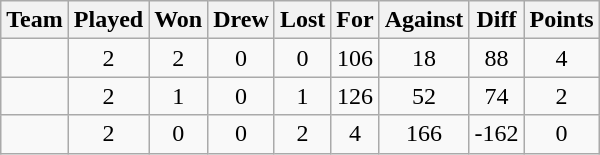<table class="wikitable" style="text-align:center">
<tr>
<th>Team</th>
<th>Played</th>
<th>Won</th>
<th>Drew</th>
<th>Lost</th>
<th>For</th>
<th>Against</th>
<th>Diff</th>
<th>Points</th>
</tr>
<tr>
<td align=left></td>
<td>2</td>
<td>2</td>
<td>0</td>
<td>0</td>
<td>106</td>
<td>18</td>
<td>88</td>
<td>4</td>
</tr>
<tr>
<td align=left></td>
<td>2</td>
<td>1</td>
<td>0</td>
<td>1</td>
<td>126</td>
<td>52</td>
<td>74</td>
<td>2</td>
</tr>
<tr>
<td align=left></td>
<td>2</td>
<td>0</td>
<td>0</td>
<td>2</td>
<td>4</td>
<td>166</td>
<td>-162</td>
<td>0</td>
</tr>
</table>
